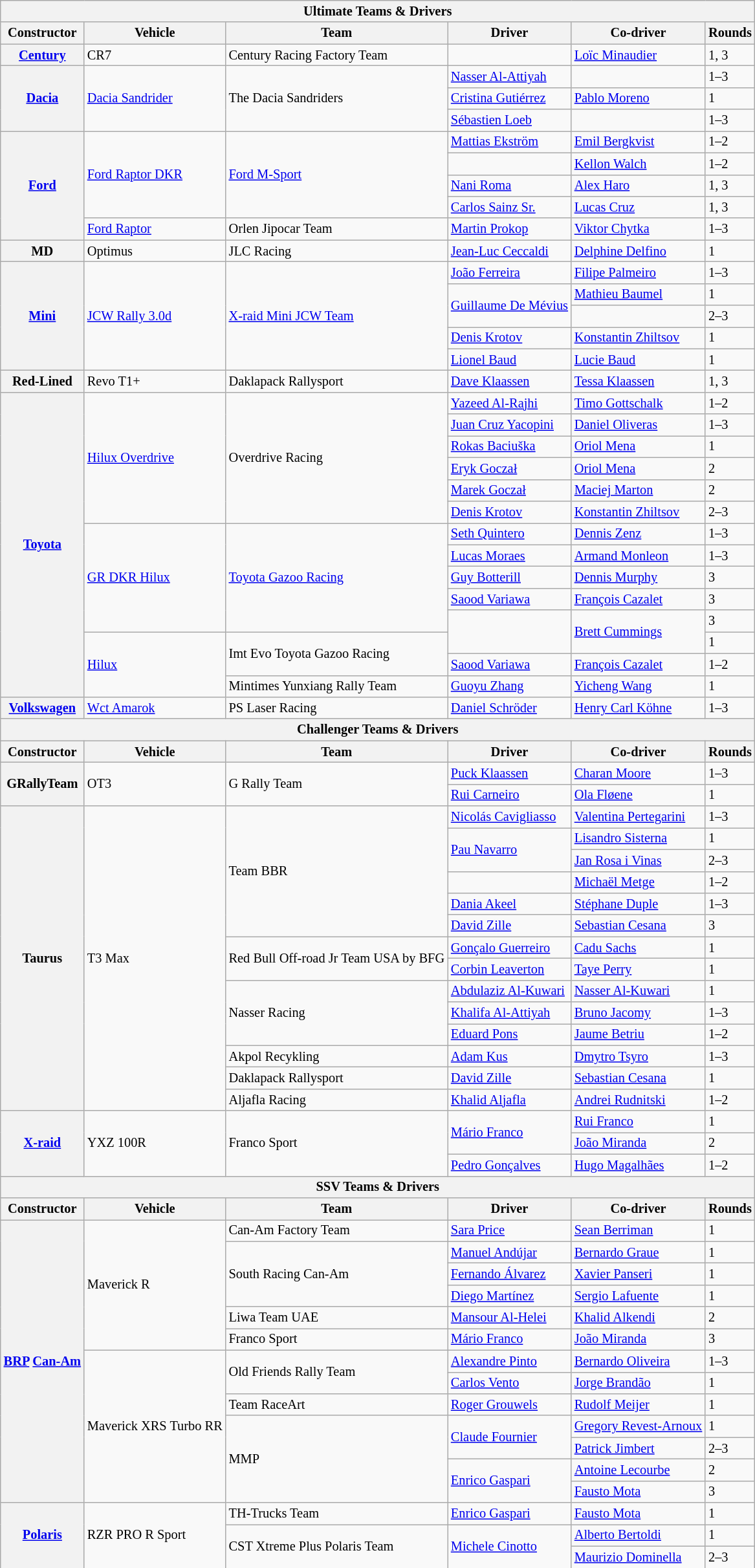<table class="wikitable" style="font-size: 85%;">
<tr>
<th colspan=6><strong>Ultimate Teams & Drivers</strong></th>
</tr>
<tr>
<th>Constructor</th>
<th>Vehicle</th>
<th>Team</th>
<th>Driver</th>
<th>Co-driver</th>
<th>Rounds</th>
</tr>
<tr>
<th><a href='#'>Century</a></th>
<td>CR7</td>
<td> Century Racing Factory Team</td>
<td> </td>
<td> <a href='#'>Loïc Minaudier</a></td>
<td>1, 3</td>
</tr>
<tr>
<th rowspan=3><a href='#'>Dacia</a></th>
<td rowspan=3><a href='#'>Dacia Sandrider</a></td>
<td rowspan=3> The Dacia Sandriders</td>
<td> <a href='#'>Nasser Al-Attiyah</a></td>
<td> </td>
<td>1–3</td>
</tr>
<tr>
<td> <a href='#'>Cristina Gutiérrez</a></td>
<td> <a href='#'>Pablo Moreno</a></td>
<td>1</td>
</tr>
<tr>
<td> <a href='#'>Sébastien Loeb</a></td>
<td> </td>
<td>1–3</td>
</tr>
<tr>
<th rowspan=5><a href='#'>Ford</a></th>
<td rowspan=4><a href='#'>Ford Raptor DKR</a></td>
<td rowspan=4> <a href='#'>Ford M-Sport</a></td>
<td> <a href='#'>Mattias Ekström</a></td>
<td> <a href='#'>Emil Bergkvist</a></td>
<td>1–2</td>
</tr>
<tr>
<td> </td>
<td> <a href='#'>Kellon Walch</a></td>
<td>1–2</td>
</tr>
<tr>
<td> <a href='#'>Nani Roma</a></td>
<td> <a href='#'>Alex Haro</a></td>
<td>1, 3</td>
</tr>
<tr>
<td> <a href='#'>Carlos Sainz Sr.</a></td>
<td> <a href='#'>Lucas Cruz</a></td>
<td>1, 3</td>
</tr>
<tr>
<td><a href='#'>Ford Raptor</a></td>
<td> Orlen Jipocar Team</td>
<td> <a href='#'>Martin Prokop</a></td>
<td> <a href='#'>Viktor Chytka</a></td>
<td>1–3</td>
</tr>
<tr>
<th>MD</th>
<td>Optimus</td>
<td> JLC Racing</td>
<td> <a href='#'>Jean-Luc Ceccaldi</a></td>
<td> <a href='#'>Delphine Delfino</a></td>
<td>1</td>
</tr>
<tr>
<th rowspan=5><a href='#'>Mini</a></th>
<td rowspan=5><a href='#'>JCW Rally 3.0d</a></td>
<td rowspan=5> <a href='#'>X-raid Mini JCW Team</a></td>
<td> <a href='#'>João Ferreira</a></td>
<td> <a href='#'>Filipe Palmeiro</a></td>
<td>1–3</td>
</tr>
<tr>
<td rowspan=2> <a href='#'>Guillaume De Mévius</a></td>
<td> <a href='#'>Mathieu Baumel</a></td>
<td>1</td>
</tr>
<tr>
<td> </td>
<td>2–3</td>
</tr>
<tr>
<td> <a href='#'>Denis Krotov</a></td>
<td> <a href='#'>Konstantin Zhiltsov</a></td>
<td>1</td>
</tr>
<tr>
<td> <a href='#'>Lionel Baud</a></td>
<td> <a href='#'>Lucie Baud</a></td>
<td>1</td>
</tr>
<tr>
<th>Red-Lined</th>
<td>Revo T1+</td>
<td> Daklapack Rallysport</td>
<td> <a href='#'>Dave Klaassen</a></td>
<td> <a href='#'>Tessa Klaassen</a></td>
<td>1, 3</td>
</tr>
<tr>
<th rowspan=14><a href='#'>Toyota</a></th>
<td rowspan=6><a href='#'>Hilux Overdrive</a></td>
<td rowspan=6> Overdrive Racing</td>
<td> <a href='#'>Yazeed Al-Rajhi</a></td>
<td> <a href='#'>Timo Gottschalk</a></td>
<td>1–2</td>
</tr>
<tr>
<td> <a href='#'>Juan Cruz Yacopini</a></td>
<td> <a href='#'>Daniel Oliveras</a></td>
<td>1–3</td>
</tr>
<tr>
<td> <a href='#'>Rokas Baciuška</a></td>
<td> <a href='#'>Oriol Mena</a></td>
<td>1</td>
</tr>
<tr>
<td> <a href='#'>Eryk Goczał</a></td>
<td> <a href='#'>Oriol Mena</a></td>
<td>2</td>
</tr>
<tr>
<td> <a href='#'>Marek Goczał</a></td>
<td> <a href='#'>Maciej Marton</a></td>
<td>2</td>
</tr>
<tr>
<td> <a href='#'>Denis Krotov</a></td>
<td> <a href='#'>Konstantin Zhiltsov</a></td>
<td>2–3</td>
</tr>
<tr>
<td rowspan=5><a href='#'>GR DKR Hilux</a></td>
<td rowspan=5> <a href='#'>Toyota Gazoo Racing</a></td>
<td> <a href='#'>Seth Quintero</a></td>
<td> <a href='#'>Dennis Zenz</a></td>
<td>1–3</td>
</tr>
<tr>
<td> <a href='#'>Lucas Moraes</a></td>
<td> <a href='#'>Armand Monleon</a></td>
<td>1–3</td>
</tr>
<tr>
<td> <a href='#'>Guy Botterill</a></td>
<td> <a href='#'>Dennis Murphy</a></td>
<td>3</td>
</tr>
<tr>
<td> <a href='#'>Saood Variawa</a></td>
<td> <a href='#'>François Cazalet</a></td>
<td>3</td>
</tr>
<tr>
<td rowspan=2> </td>
<td rowspan=2> <a href='#'>Brett Cummings</a></td>
<td>3</td>
</tr>
<tr>
<td rowspan=3><a href='#'>Hilux</a></td>
<td rowspan=2> Imt Evo Toyota Gazoo Racing</td>
<td>1</td>
</tr>
<tr>
<td> <a href='#'>Saood Variawa</a></td>
<td> <a href='#'>François Cazalet</a></td>
<td>1–2</td>
</tr>
<tr>
<td> Mintimes Yunxiang Rally Team</td>
<td> <a href='#'>Guoyu Zhang</a></td>
<td> <a href='#'>Yicheng Wang</a></td>
<td>1</td>
</tr>
<tr>
<th><a href='#'>Volkswagen</a></th>
<td><a href='#'>Wct Amarok</a></td>
<td> PS Laser Racing</td>
<td> <a href='#'>Daniel Schröder</a></td>
<td> <a href='#'>Henry Carl Köhne</a></td>
<td>1–3</td>
</tr>
<tr>
<th colspan=6><strong>Challenger Teams & Drivers</strong></th>
</tr>
<tr>
<th>Constructor</th>
<th>Vehicle</th>
<th>Team</th>
<th>Driver</th>
<th>Co-driver</th>
<th>Rounds</th>
</tr>
<tr>
<th rowspan=2>GRallyTeam</th>
<td rowspan=2>OT3</td>
<td rowspan=2> G Rally Team</td>
<td> <a href='#'>Puck Klaassen</a></td>
<td> <a href='#'>Charan Moore</a></td>
<td>1–3</td>
</tr>
<tr>
<td> <a href='#'>Rui Carneiro</a></td>
<td> <a href='#'>Ola Fløene</a></td>
<td>1</td>
</tr>
<tr>
<th rowspan=14>Taurus</th>
<td rowspan=14>T3 Max</td>
<td rowspan=6> Team BBR</td>
<td> <a href='#'>Nicolás Cavigliasso</a></td>
<td> <a href='#'>Valentina Pertegarini</a></td>
<td>1–3</td>
</tr>
<tr>
<td rowspan=2> <a href='#'>Pau Navarro</a></td>
<td> <a href='#'>Lisandro Sisterna</a></td>
<td>1</td>
</tr>
<tr>
<td> <a href='#'>Jan Rosa i Vinas</a></td>
<td>2–3</td>
</tr>
<tr>
<td> </td>
<td> <a href='#'>Michaël Metge</a></td>
<td>1–2</td>
</tr>
<tr>
<td> <a href='#'>Dania Akeel</a></td>
<td> <a href='#'>Stéphane Duple</a></td>
<td>1–3</td>
</tr>
<tr>
<td> <a href='#'>David Zille</a></td>
<td> <a href='#'>Sebastian Cesana</a></td>
<td>3</td>
</tr>
<tr>
<td rowspan=2> Red Bull Off-road Jr Team USA by BFG</td>
<td> <a href='#'>Gonçalo Guerreiro</a></td>
<td> <a href='#'>Cadu Sachs</a></td>
<td>1</td>
</tr>
<tr>
<td> <a href='#'>Corbin Leaverton</a></td>
<td> <a href='#'>Taye Perry</a></td>
<td>1</td>
</tr>
<tr>
<td rowspan=3> Nasser Racing</td>
<td> <a href='#'>Abdulaziz Al-Kuwari</a></td>
<td> <a href='#'>Nasser Al-Kuwari</a></td>
<td>1</td>
</tr>
<tr>
<td> <a href='#'>Khalifa Al-Attiyah</a></td>
<td> <a href='#'>Bruno Jacomy</a></td>
<td>1–3</td>
</tr>
<tr>
<td> <a href='#'>Eduard Pons</a></td>
<td> <a href='#'>Jaume Betriu</a></td>
<td>1–2</td>
</tr>
<tr>
<td> Akpol Recykling</td>
<td> <a href='#'>Adam Kus</a></td>
<td> <a href='#'>Dmytro Tsyro</a></td>
<td>1–3</td>
</tr>
<tr>
<td> Daklapack Rallysport</td>
<td> <a href='#'>David Zille</a></td>
<td> <a href='#'>Sebastian Cesana</a></td>
<td>1</td>
</tr>
<tr>
<td> Aljafla Racing</td>
<td> <a href='#'>Khalid Aljafla</a></td>
<td> <a href='#'>Andrei Rudnitski</a></td>
<td>1–2</td>
</tr>
<tr>
<th rowspan=3><a href='#'>X-raid</a></th>
<td rowspan=3>YXZ 100R</td>
<td rowspan=3> Franco Sport</td>
<td rowspan=2> <a href='#'>Mário Franco</a></td>
<td> <a href='#'>Rui Franco</a></td>
<td>1</td>
</tr>
<tr>
<td> <a href='#'>João Miranda</a></td>
<td>2</td>
</tr>
<tr>
<td> <a href='#'>Pedro Gonçalves</a></td>
<td> <a href='#'>Hugo Magalhães</a></td>
<td>1–2</td>
</tr>
<tr>
<th colspan=6><strong>SSV Teams & Drivers</strong></th>
</tr>
<tr>
<th>Constructor</th>
<th>Vehicle</th>
<th>Team</th>
<th>Driver</th>
<th>Co-driver</th>
<th>Rounds</th>
</tr>
<tr>
<th rowspan=13><a href='#'>BRP</a> <a href='#'>Can-Am</a></th>
<td rowspan=6>Maverick R</td>
<td> Can-Am Factory Team</td>
<td> <a href='#'>Sara Price</a></td>
<td> <a href='#'>Sean Berriman</a></td>
<td>1</td>
</tr>
<tr>
<td rowspan=3> South Racing Can-Am</td>
<td> <a href='#'>Manuel Andújar</a></td>
<td> <a href='#'>Bernardo Graue</a></td>
<td>1</td>
</tr>
<tr>
<td> <a href='#'>Fernando Álvarez</a></td>
<td> <a href='#'>Xavier Panseri</a></td>
<td>1</td>
</tr>
<tr>
<td> <a href='#'>Diego Martínez</a></td>
<td> <a href='#'>Sergio Lafuente</a></td>
<td>1</td>
</tr>
<tr>
<td> Liwa Team UAE</td>
<td> <a href='#'>Mansour Al-Helei</a></td>
<td> <a href='#'>Khalid Alkendi</a></td>
<td>2</td>
</tr>
<tr>
<td> Franco Sport</td>
<td> <a href='#'>Mário Franco</a></td>
<td> <a href='#'>João Miranda</a></td>
<td>3</td>
</tr>
<tr>
<td rowspan=7>Maverick XRS Turbo RR</td>
<td rowspan=2> Old Friends Rally Team</td>
<td> <a href='#'>Alexandre Pinto</a></td>
<td> <a href='#'>Bernardo Oliveira</a></td>
<td>1–3</td>
</tr>
<tr>
<td> <a href='#'>Carlos Vento</a></td>
<td> <a href='#'>Jorge Brandão</a></td>
<td>1</td>
</tr>
<tr>
<td> Team RaceArt</td>
<td> <a href='#'>Roger Grouwels</a></td>
<td> <a href='#'>Rudolf Meijer</a></td>
<td>1</td>
</tr>
<tr>
<td rowspan=4> MMP</td>
<td rowspan=2> <a href='#'>Claude Fournier</a></td>
<td> <a href='#'>Gregory Revest-Arnoux</a></td>
<td>1</td>
</tr>
<tr>
<td> <a href='#'>Patrick Jimbert</a></td>
<td>2–3</td>
</tr>
<tr>
<td rowspan=2> <a href='#'>Enrico Gaspari</a></td>
<td> <a href='#'>Antoine Lecourbe</a></td>
<td>2</td>
</tr>
<tr>
<td> <a href='#'>Fausto Mota</a></td>
<td>3</td>
</tr>
<tr>
<th rowspan=3><a href='#'>Polaris</a></th>
<td rowspan=3>RZR PRO R Sport</td>
<td> TH-Trucks Team</td>
<td> <a href='#'>Enrico Gaspari</a></td>
<td> <a href='#'>Fausto Mota</a></td>
<td>1</td>
</tr>
<tr>
<td rowspan=2> CST Xtreme Plus Polaris Team</td>
<td rowspan=2> <a href='#'>Michele Cinotto</a></td>
<td> <a href='#'>Alberto Bertoldi</a></td>
<td>1</td>
</tr>
<tr>
<td> <a href='#'>Maurizio Dominella</a></td>
<td>2–3</td>
</tr>
<tr>
</tr>
</table>
